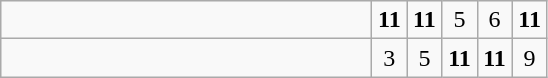<table class="wikitable">
<tr>
<td style="width:15em"></td>
<td align=center style="width:1em"><strong>11</strong></td>
<td align=center style="width:1em"><strong>11</strong></td>
<td align=center style="width:1em">5</td>
<td align=center style="width:1em">6</td>
<td align=center style="width:1em"><strong>11</strong></td>
</tr>
<tr>
<td style="width:15em"></td>
<td align=center style="width:1em">3</td>
<td align=center style="width:1em">5</td>
<td align=center style="width:1em"><strong>11</strong></td>
<td align=center style="width:1em"><strong>11</strong></td>
<td align=center style="width:1em">9</td>
</tr>
</table>
